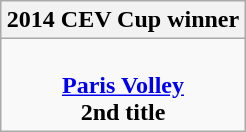<table class=wikitable style="text-align:center; margin:auto">
<tr>
<th>2014 CEV Cup winner</th>
</tr>
<tr>
<td><br><strong><a href='#'>Paris Volley</a></strong><br> <strong>2nd title</strong></td>
</tr>
</table>
